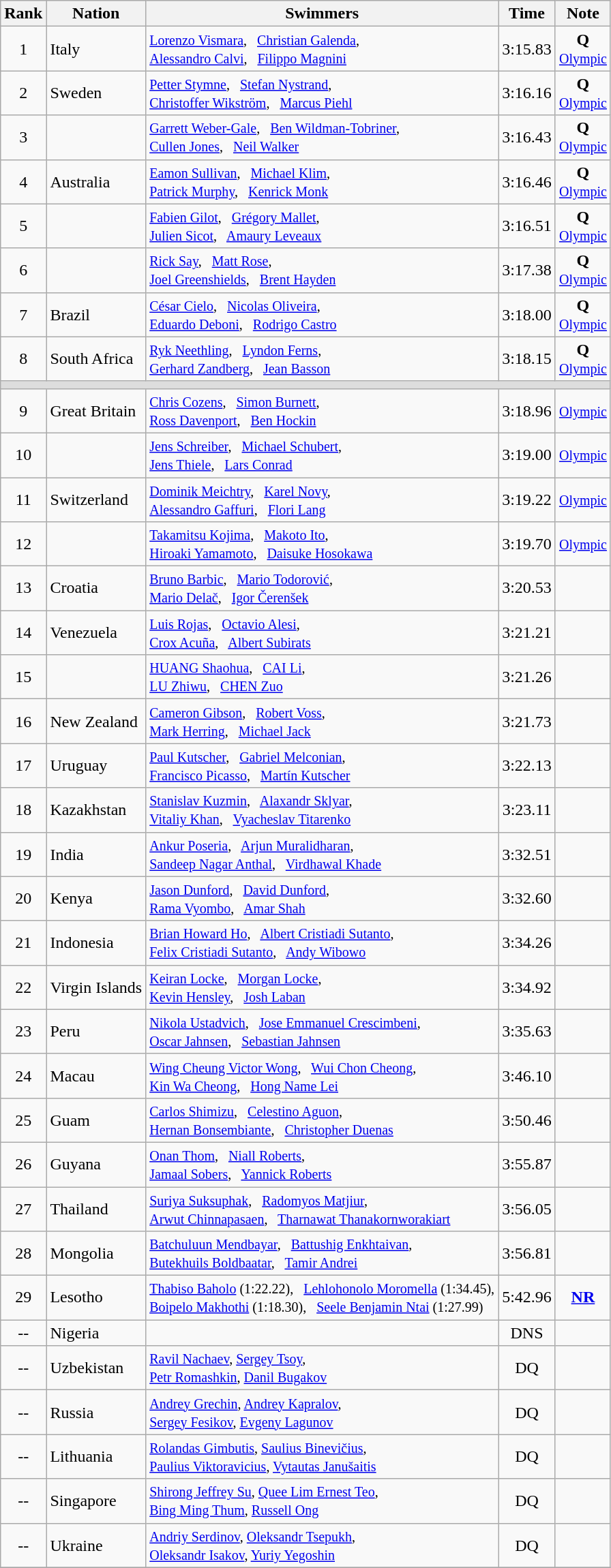<table class="wikitable" style="text-align:center">
<tr>
<th>Rank</th>
<th>Nation</th>
<th>Swimmers</th>
<th>Time</th>
<th>Note</th>
</tr>
<tr>
<td>1</td>
<td align=left> Italy</td>
<td align=left><small><a href='#'>Lorenzo Vismara</a>,   <a href='#'>Christian Galenda</a>, <br> <a href='#'>Alessandro Calvi</a>,   <a href='#'>Filippo Magnini</a> </small></td>
<td>3:15.83</td>
<td><strong>Q</strong> <br><small><a href='#'>Olympic</a></small></td>
</tr>
<tr>
<td>2</td>
<td align=left> Sweden</td>
<td align=left><small><a href='#'>Petter Stymne</a>,   <a href='#'>Stefan Nystrand</a>, <br> <a href='#'>Christoffer Wikström</a>,   <a href='#'>Marcus Piehl</a> </small></td>
<td>3:16.16</td>
<td><strong>Q</strong> <br><small><a href='#'>Olympic</a></small></td>
</tr>
<tr>
<td>3</td>
<td align=left></td>
<td align=left><small><a href='#'>Garrett Weber-Gale</a>,   <a href='#'>Ben Wildman-Tobriner</a>, <br> <a href='#'>Cullen Jones</a>,   <a href='#'>Neil Walker</a> </small></td>
<td>3:16.43</td>
<td><strong>Q</strong> <br><small><a href='#'>Olympic</a></small></td>
</tr>
<tr>
<td>4</td>
<td align=left> Australia</td>
<td align=left><small><a href='#'>Eamon Sullivan</a>,   <a href='#'>Michael Klim</a>, <br> <a href='#'>Patrick Murphy</a>,   <a href='#'>Kenrick Monk</a> </small></td>
<td>3:16.46</td>
<td><strong>Q</strong> <br><small><a href='#'>Olympic</a></small></td>
</tr>
<tr>
<td>5</td>
<td align=left></td>
<td align=left><small><a href='#'>Fabien Gilot</a>,   <a href='#'>Grégory Mallet</a>, <br> <a href='#'>Julien Sicot</a>,   <a href='#'>Amaury Leveaux</a> </small></td>
<td>3:16.51</td>
<td><strong>Q</strong> <br><small><a href='#'>Olympic</a></small></td>
</tr>
<tr>
<td>6</td>
<td align=left></td>
<td align=left><small><a href='#'>Rick Say</a>,   <a href='#'>Matt Rose</a>, <br> <a href='#'>Joel Greenshields</a>,   <a href='#'>Brent Hayden</a> </small></td>
<td>3:17.38</td>
<td><strong>Q</strong> <br><small><a href='#'>Olympic</a></small></td>
</tr>
<tr>
<td>7</td>
<td align=left> Brazil</td>
<td align=left><small><a href='#'>César Cielo</a>,   <a href='#'>Nicolas Oliveira</a>, <br> <a href='#'>Eduardo Deboni</a>,   <a href='#'>Rodrigo Castro</a> </small></td>
<td>3:18.00</td>
<td><strong>Q</strong> <br><small><a href='#'>Olympic</a></small></td>
</tr>
<tr>
<td>8</td>
<td align=left> South Africa</td>
<td align=left><small><a href='#'>Ryk Neethling</a>,   <a href='#'>Lyndon Ferns</a>, <br> <a href='#'>Gerhard Zandberg</a>,   <a href='#'>Jean Basson</a> </small></td>
<td>3:18.15</td>
<td><strong>Q</strong> <br><small><a href='#'>Olympic</a></small></td>
</tr>
<tr bgcolor=#DDDDDD>
<td colspan=5></td>
</tr>
<tr>
<td>9</td>
<td align=left> Great Britain</td>
<td align=left><small><a href='#'>Chris Cozens</a>,   <a href='#'>Simon Burnett</a>, <br> <a href='#'>Ross Davenport</a>,   <a href='#'>Ben Hockin</a> </small></td>
<td>3:18.96</td>
<td><small><a href='#'>Olympic</a></small></td>
</tr>
<tr>
<td>10</td>
<td align=left></td>
<td align=left><small><a href='#'>Jens Schreiber</a>,   <a href='#'>Michael Schubert</a>, <br> <a href='#'>Jens Thiele</a>,   <a href='#'>Lars Conrad</a> </small></td>
<td>3:19.00</td>
<td><small><a href='#'>Olympic</a></small></td>
</tr>
<tr>
<td>11</td>
<td align=left> Switzerland</td>
<td align=left><small><a href='#'>Dominik Meichtry</a>,   <a href='#'>Karel Novy</a>, <br> <a href='#'>Alessandro Gaffuri</a>,   <a href='#'>Flori Lang</a> </small></td>
<td>3:19.22</td>
<td><small><a href='#'>Olympic</a></small></td>
</tr>
<tr>
<td>12</td>
<td align=left></td>
<td align=left><small><a href='#'>Takamitsu Kojima</a>,   <a href='#'>Makoto Ito</a>, <br> <a href='#'>Hiroaki Yamamoto</a>,   <a href='#'>Daisuke Hosokawa</a> </small></td>
<td>3:19.70</td>
<td><small><a href='#'>Olympic</a></small></td>
</tr>
<tr>
<td>13</td>
<td align=left> Croatia</td>
<td align=left><small><a href='#'>Bruno Barbic</a>,   <a href='#'>Mario Todorović</a>, <br> <a href='#'>Mario Delač</a>,   <a href='#'>Igor Čerenšek</a> </small></td>
<td>3:20.53</td>
<td></td>
</tr>
<tr>
<td>14</td>
<td align=left> Venezuela</td>
<td align=left><small><a href='#'>Luis Rojas</a>,   <a href='#'>Octavio Alesi</a>, <br> <a href='#'>Crox Acuña</a>,   <a href='#'>Albert Subirats</a> </small></td>
<td>3:21.21</td>
<td></td>
</tr>
<tr>
<td>15</td>
<td align=left></td>
<td align=left><small><a href='#'>HUANG Shaohua</a>,   <a href='#'>CAI Li</a>, <br> <a href='#'>LU Zhiwu</a>,   <a href='#'>CHEN Zuo</a> </small></td>
<td>3:21.26</td>
<td></td>
</tr>
<tr>
<td>16</td>
<td align=left> New Zealand</td>
<td align=left><small><a href='#'>Cameron Gibson</a>,   <a href='#'>Robert Voss</a>, <br> <a href='#'>Mark Herring</a>,   <a href='#'>Michael Jack</a> </small></td>
<td>3:21.73</td>
<td></td>
</tr>
<tr>
<td>17</td>
<td align=left> Uruguay</td>
<td align=left><small><a href='#'>Paul Kutscher</a>,   <a href='#'>Gabriel Melconian</a>, <br> <a href='#'>Francisco Picasso</a>,   <a href='#'>Martín Kutscher</a> </small></td>
<td>3:22.13</td>
<td></td>
</tr>
<tr>
<td>18</td>
<td align=left> Kazakhstan</td>
<td align=left><small><a href='#'>Stanislav Kuzmin</a>,   <a href='#'>Alaxandr Sklyar</a>, <br> <a href='#'>Vitaliy Khan</a>,   <a href='#'>Vyacheslav Titarenko</a> </small></td>
<td>3:23.11</td>
<td></td>
</tr>
<tr>
<td>19</td>
<td align=left> India</td>
<td align=left><small><a href='#'>Ankur Poseria</a>,   <a href='#'>Arjun Muralidharan</a>, <br> <a href='#'>Sandeep Nagar Anthal</a>,   <a href='#'>Virdhawal Khade</a> </small></td>
<td>3:32.51</td>
<td></td>
</tr>
<tr>
<td>20</td>
<td align=left> Kenya</td>
<td align=left><small><a href='#'>Jason Dunford</a>,   <a href='#'>David Dunford</a>, <br> <a href='#'>Rama Vyombo</a>,   <a href='#'>Amar Shah</a> </small></td>
<td>3:32.60</td>
<td></td>
</tr>
<tr>
<td>21</td>
<td align=left> Indonesia</td>
<td align=left><small><a href='#'>Brian Howard Ho</a>,   <a href='#'>Albert Cristiadi Sutanto</a>, <br> <a href='#'>Felix Cristiadi Sutanto</a>,   <a href='#'>Andy Wibowo</a> </small></td>
<td>3:34.26</td>
<td></td>
</tr>
<tr>
<td>22</td>
<td align=left> Virgin Islands</td>
<td align=left><small><a href='#'>Keiran Locke</a>,   <a href='#'>Morgan Locke</a>, <br> <a href='#'>Kevin Hensley</a>,   <a href='#'>Josh Laban</a> </small></td>
<td>3:34.92</td>
<td></td>
</tr>
<tr>
<td>23</td>
<td align=left> Peru</td>
<td align=left><small><a href='#'>Nikola Ustadvich</a>,   <a href='#'>Jose Emmanuel Crescimbeni</a>, <br> <a href='#'>Oscar Jahnsen</a>,   <a href='#'>Sebastian Jahnsen</a> </small></td>
<td>3:35.63</td>
<td></td>
</tr>
<tr>
<td>24</td>
<td align=left> Macau</td>
<td align=left><small><a href='#'>Wing Cheung Victor Wong</a>,   <a href='#'>Wui Chon Cheong</a>, <br> <a href='#'>Kin Wa Cheong</a>,   <a href='#'>Hong Name Lei</a> </small></td>
<td>3:46.10</td>
<td></td>
</tr>
<tr>
<td>25</td>
<td align=left> Guam</td>
<td align=left><small><a href='#'>Carlos Shimizu</a>,   <a href='#'>Celestino Aguon</a>, <br> <a href='#'>Hernan Bonsembiante</a>,   <a href='#'>Christopher Duenas</a> </small></td>
<td>3:50.46</td>
<td></td>
</tr>
<tr>
<td>26</td>
<td align=left> Guyana</td>
<td align=left><small><a href='#'>Onan Thom</a>,   <a href='#'>Niall Roberts</a>, <br> <a href='#'>Jamaal Sobers</a>,   <a href='#'>Yannick Roberts</a> </small></td>
<td>3:55.87</td>
<td></td>
</tr>
<tr>
<td>27</td>
<td align=left> Thailand</td>
<td align=left><small><a href='#'>Suriya Suksuphak</a>,   <a href='#'>Radomyos Matjiur</a>, <br> <a href='#'>Arwut Chinnapasaen</a>,   <a href='#'>Tharnawat Thanakornworakiart</a> </small></td>
<td>3:56.05</td>
<td></td>
</tr>
<tr>
<td>28</td>
<td align=left> Mongolia</td>
<td align=left><small><a href='#'>Batchuluun Mendbayar</a>,   <a href='#'>Battushig Enkhtaivan</a>, <br> <a href='#'>Butekhuils Boldbaatar</a>,   <a href='#'>Tamir Andrei</a> </small></td>
<td>3:56.81</td>
<td></td>
</tr>
<tr>
<td>29</td>
<td align=left> Lesotho</td>
<td align=left><small><a href='#'>Thabiso Baholo</a> (1:22.22),   <a href='#'>Lehlohonolo Moromella</a> (1:34.45), <br> <a href='#'>Boipelo Makhothi</a> (1:18.30),   <a href='#'>Seele Benjamin Ntai</a> (1:27.99)</small></td>
<td>5:42.96</td>
<td><strong><a href='#'>NR</a></strong></td>
</tr>
<tr>
<td>--</td>
<td align=left> Nigeria</td>
<td align=left></td>
<td>DNS</td>
<td></td>
</tr>
<tr>
<td>--</td>
<td align=left> Uzbekistan</td>
<td align=left><small><a href='#'>Ravil Nachaev</a>, <a href='#'>Sergey Tsoy</a>,<br> <a href='#'>Petr Romashkin</a>, <a href='#'>Danil Bugakov</a> </small></td>
<td>DQ</td>
<td></td>
</tr>
<tr>
<td>--</td>
<td align=left> Russia</td>
<td align=left><small><a href='#'>Andrey Grechin</a>, <a href='#'>Andrey Kapralov</a>,<br> <a href='#'>Sergey Fesikov</a>, <a href='#'>Evgeny Lagunov</a> </small></td>
<td>DQ</td>
<td></td>
</tr>
<tr>
<td>--</td>
<td align=left> Lithuania</td>
<td align=left><small><a href='#'>Rolandas Gimbutis</a>, <a href='#'>Saulius Binevičius</a>,<br> <a href='#'>Paulius Viktoravicius</a>, <a href='#'>Vytautas Janušaitis</a> </small></td>
<td>DQ</td>
<td></td>
</tr>
<tr>
<td>--</td>
<td align=left> Singapore</td>
<td align=left><small><a href='#'>Shirong Jeffrey Su</a>, <a href='#'>Quee Lim Ernest Teo</a>,<br> <a href='#'>Bing Ming Thum</a>, <a href='#'>Russell Ong</a> </small></td>
<td>DQ</td>
<td></td>
</tr>
<tr>
<td>--</td>
<td align=left> Ukraine</td>
<td align=left><small><a href='#'>Andriy Serdinov</a>, <a href='#'>Oleksandr Tsepukh</a>,<br> <a href='#'>Oleksandr Isakov</a>, <a href='#'>Yuriy Yegoshin</a> </small></td>
<td>DQ</td>
<td></td>
</tr>
<tr>
</tr>
</table>
